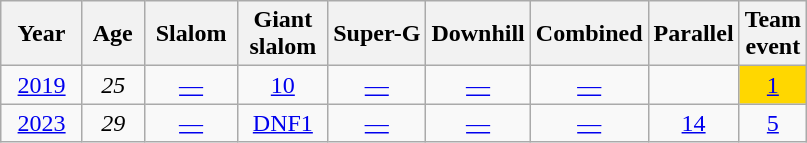<table class=wikitable style="text-align:center">
<tr>
<th>  Year  </th>
<th> Age </th>
<th> Slalom </th>
<th> Giant <br> slalom </th>
<th>Super-G</th>
<th>Downhill</th>
<th>Combined</th>
<th>Parallel</th>
<th>Team<br>event</th>
</tr>
<tr>
<td><a href='#'>2019</a></td>
<td><em>25</em></td>
<td><a href='#'>—</a></td>
<td><a href='#'>10</a></td>
<td><a href='#'>—</a></td>
<td><a href='#'>—</a></td>
<td><a href='#'>—</a></td>
<td></td>
<td style="background:gold;"><a href='#'>1</a></td>
</tr>
<tr>
<td><a href='#'>2023</a></td>
<td><em>29</em></td>
<td><a href='#'>—</a></td>
<td><a href='#'>DNF1</a></td>
<td><a href='#'>—</a></td>
<td><a href='#'>—</a></td>
<td><a href='#'>—</a></td>
<td><a href='#'>14</a></td>
<td><a href='#'>5</a></td>
</tr>
</table>
